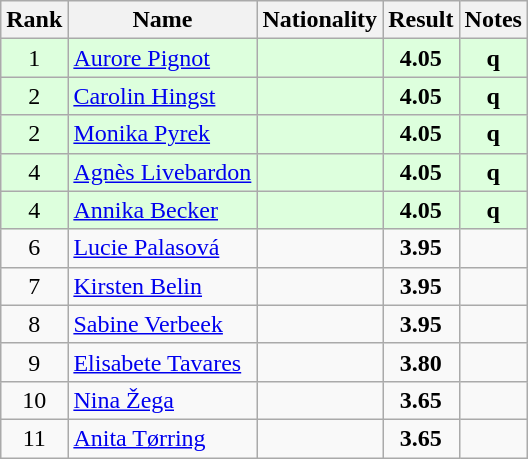<table class="wikitable sortable" style="text-align:center">
<tr>
<th>Rank</th>
<th>Name</th>
<th>Nationality</th>
<th>Result</th>
<th>Notes</th>
</tr>
<tr bgcolor=ddffdd>
<td>1</td>
<td align=left><a href='#'>Aurore Pignot</a></td>
<td align=left></td>
<td><strong>4.05</strong></td>
<td><strong>q</strong></td>
</tr>
<tr bgcolor=ddffdd>
<td>2</td>
<td align=left><a href='#'>Carolin Hingst</a></td>
<td align=left></td>
<td><strong>4.05</strong></td>
<td><strong>q</strong></td>
</tr>
<tr bgcolor=ddffdd>
<td>2</td>
<td align=left><a href='#'>Monika Pyrek</a></td>
<td align=left></td>
<td><strong>4.05</strong></td>
<td><strong>q</strong></td>
</tr>
<tr bgcolor=ddffdd>
<td>4</td>
<td align=left><a href='#'>Agnès Livebardon</a></td>
<td align=left></td>
<td><strong>4.05</strong></td>
<td><strong>q</strong></td>
</tr>
<tr bgcolor=ddffdd>
<td>4</td>
<td align=left><a href='#'>Annika Becker</a></td>
<td align=left></td>
<td><strong>4.05</strong></td>
<td><strong>q</strong></td>
</tr>
<tr>
<td>6</td>
<td align=left><a href='#'>Lucie Palasová</a></td>
<td align=left></td>
<td><strong>3.95</strong></td>
<td></td>
</tr>
<tr>
<td>7</td>
<td align=left><a href='#'>Kirsten Belin</a></td>
<td align=left></td>
<td><strong>3.95</strong></td>
<td></td>
</tr>
<tr>
<td>8</td>
<td align=left><a href='#'>Sabine Verbeek</a></td>
<td align=left></td>
<td><strong>3.95</strong></td>
<td></td>
</tr>
<tr>
<td>9</td>
<td align=left><a href='#'>Elisabete Tavares</a></td>
<td align=left></td>
<td><strong>3.80</strong></td>
<td></td>
</tr>
<tr>
<td>10</td>
<td align=left><a href='#'>Nina Žega</a></td>
<td align=left></td>
<td><strong>3.65</strong></td>
<td></td>
</tr>
<tr>
<td>11</td>
<td align=left><a href='#'>Anita Tørring</a></td>
<td align=left></td>
<td><strong>3.65</strong></td>
<td></td>
</tr>
</table>
